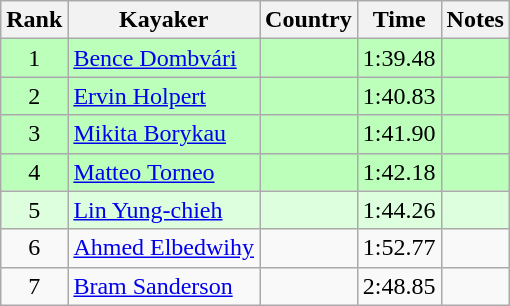<table class="wikitable" style="text-align:center">
<tr>
<th>Rank</th>
<th>Kayaker</th>
<th>Country</th>
<th>Time</th>
<th>Notes</th>
</tr>
<tr bgcolor=bbffbb>
<td>1</td>
<td align="left"><a href='#'>Bence Dombvári</a></td>
<td align="left"></td>
<td>1:39.48</td>
<td></td>
</tr>
<tr bgcolor=bbffbb>
<td>2</td>
<td align="left"><a href='#'>Ervin Holpert</a></td>
<td align="left"></td>
<td>1:40.83</td>
<td></td>
</tr>
<tr bgcolor=bbffbb>
<td>3</td>
<td align="left"><a href='#'>Mikita Borykau</a></td>
<td align="left"></td>
<td>1:41.90</td>
<td></td>
</tr>
<tr bgcolor=bbffbb>
<td>4</td>
<td align="left"><a href='#'>Matteo Torneo</a></td>
<td align="left"></td>
<td>1:42.18</td>
<td></td>
</tr>
<tr bgcolor=ddffdd>
<td>5</td>
<td align="left"><a href='#'>Lin Yung-chieh</a></td>
<td align="left"></td>
<td>1:44.26</td>
<td></td>
</tr>
<tr>
<td>6</td>
<td align="left"><a href='#'>Ahmed Elbedwihy</a></td>
<td align="left"></td>
<td>1:52.77</td>
<td></td>
</tr>
<tr>
<td>7</td>
<td align="left"><a href='#'>Bram Sanderson</a></td>
<td align="left"></td>
<td>2:48.85</td>
<td></td>
</tr>
</table>
